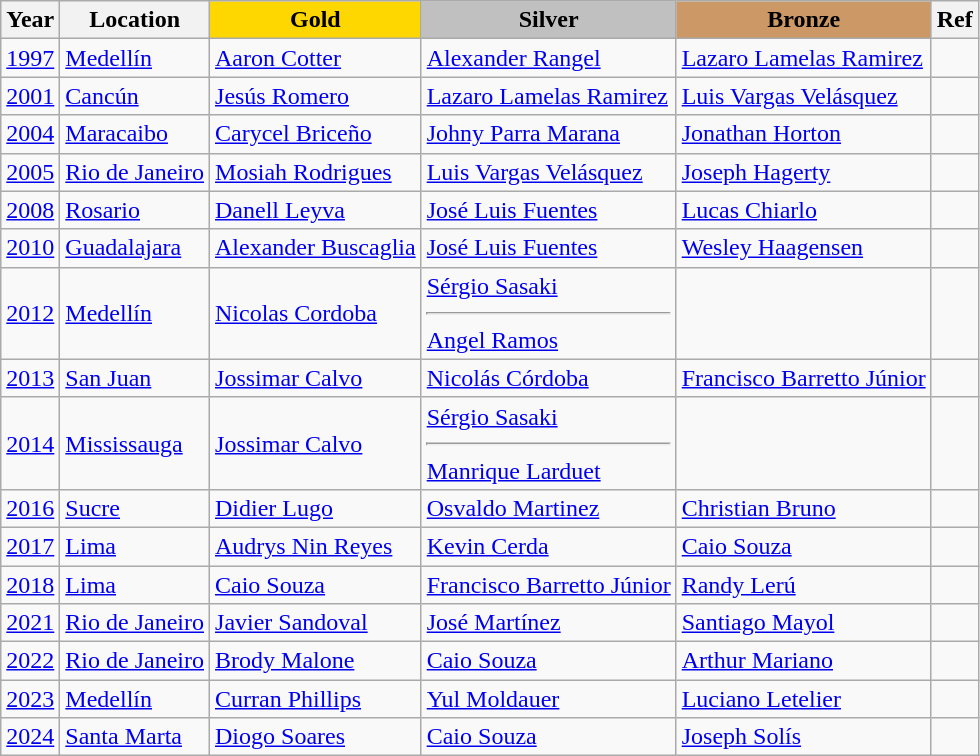<table class="wikitable">
<tr>
<th>Year</th>
<th>Location</th>
<th style="background-color:gold;">Gold</th>
<th style="background-color:silver;">Silver</th>
<th style="background-color:#cc9966;">Bronze</th>
<th>Ref</th>
</tr>
<tr>
<td><a href='#'>1997</a></td>
<td> <a href='#'>Medellín</a></td>
<td> <a href='#'>Aaron Cotter</a></td>
<td> <a href='#'>Alexander Rangel</a></td>
<td> <a href='#'>Lazaro Lamelas Ramirez</a></td>
</tr>
<tr>
<td><a href='#'>2001</a></td>
<td> <a href='#'>Cancún</a></td>
<td> <a href='#'>Jesús Romero</a></td>
<td> <a href='#'>Lazaro Lamelas Ramirez</a></td>
<td> <a href='#'>Luis Vargas Velásquez</a></td>
<td></td>
</tr>
<tr>
<td><a href='#'>2004</a></td>
<td> <a href='#'>Maracaibo</a></td>
<td> <a href='#'>Carycel Briceño</a></td>
<td> <a href='#'>Johny Parra Marana</a></td>
<td> <a href='#'>Jonathan Horton</a></td>
</tr>
<tr>
<td><a href='#'>2005</a></td>
<td> <a href='#'>Rio de Janeiro</a></td>
<td> <a href='#'>Mosiah Rodrigues</a></td>
<td> <a href='#'>Luis Vargas Velásquez</a></td>
<td> <a href='#'>Joseph Hagerty</a></td>
<td></td>
</tr>
<tr>
<td><a href='#'>2008</a></td>
<td> <a href='#'>Rosario</a></td>
<td> <a href='#'>Danell Leyva</a></td>
<td> <a href='#'>José Luis Fuentes</a></td>
<td> <a href='#'>Lucas Chiarlo</a></td>
<td></td>
</tr>
<tr>
<td><a href='#'>2010</a></td>
<td> <a href='#'>Guadalajara</a></td>
<td> <a href='#'>Alexander Buscaglia</a></td>
<td> <a href='#'>José Luis Fuentes</a></td>
<td> <a href='#'>Wesley Haagensen</a></td>
<td></td>
</tr>
<tr>
<td><a href='#'>2012</a></td>
<td> <a href='#'>Medellín</a></td>
<td> <a href='#'>Nicolas Cordoba</a></td>
<td> <a href='#'>Sérgio Sasaki</a><hr> <a href='#'>Angel Ramos</a></td>
<td></td>
<td></td>
</tr>
<tr>
<td><a href='#'>2013</a></td>
<td> <a href='#'>San Juan</a></td>
<td> <a href='#'>Jossimar Calvo</a></td>
<td> <a href='#'>Nicolás Córdoba</a></td>
<td> <a href='#'>Francisco Barretto Júnior</a></td>
<td></td>
</tr>
<tr>
<td><a href='#'>2014</a></td>
<td> <a href='#'>Mississauga</a></td>
<td> <a href='#'>Jossimar Calvo</a></td>
<td> <a href='#'>Sérgio Sasaki</a><hr> <a href='#'>Manrique Larduet</a></td>
<td></td>
<td></td>
</tr>
<tr>
<td><a href='#'>2016</a></td>
<td> <a href='#'>Sucre</a></td>
<td> <a href='#'>Didier Lugo</a></td>
<td> <a href='#'>Osvaldo Martinez</a></td>
<td> <a href='#'>Christian Bruno</a></td>
<td></td>
</tr>
<tr>
<td><a href='#'>2017</a></td>
<td> <a href='#'>Lima</a></td>
<td> <a href='#'>Audrys Nin Reyes</a></td>
<td> <a href='#'>Kevin Cerda</a></td>
<td> <a href='#'>Caio Souza</a></td>
<td></td>
</tr>
<tr>
<td><a href='#'>2018</a></td>
<td> <a href='#'>Lima</a></td>
<td> <a href='#'>Caio Souza</a></td>
<td> <a href='#'>Francisco Barretto Júnior</a></td>
<td> <a href='#'>Randy Lerú</a></td>
<td></td>
</tr>
<tr>
<td><a href='#'>2021</a></td>
<td> <a href='#'>Rio de Janeiro</a></td>
<td> <a href='#'>Javier Sandoval</a></td>
<td> <a href='#'>José Martínez</a></td>
<td> <a href='#'>Santiago Mayol</a></td>
<td></td>
</tr>
<tr>
<td><a href='#'>2022</a></td>
<td> <a href='#'>Rio de Janeiro</a></td>
<td> <a href='#'>Brody Malone</a></td>
<td> <a href='#'>Caio Souza</a></td>
<td> <a href='#'>Arthur Mariano</a></td>
<td></td>
</tr>
<tr>
<td><a href='#'>2023</a></td>
<td> <a href='#'>Medellín</a></td>
<td> <a href='#'>Curran Phillips</a></td>
<td> <a href='#'>Yul Moldauer</a></td>
<td> <a href='#'>Luciano Letelier</a></td>
<td></td>
</tr>
<tr>
<td><a href='#'>2024</a></td>
<td> <a href='#'>Santa Marta</a></td>
<td> <a href='#'>Diogo Soares</a></td>
<td> <a href='#'>Caio Souza</a></td>
<td> <a href='#'>Joseph Solís</a></td>
<td></td>
</tr>
</table>
